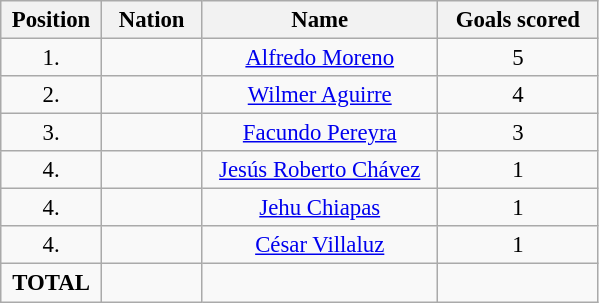<table class="wikitable" style="font-size: 95%; text-align: center;">
<tr>
<th width=60>Position</th>
<th width=60>Nation</th>
<th width=150>Name</th>
<th width=100>Goals scored</th>
</tr>
<tr>
<td>1.</td>
<td></td>
<td><a href='#'>Alfredo Moreno</a></td>
<td>5</td>
</tr>
<tr>
<td>2.</td>
<td></td>
<td><a href='#'>Wilmer Aguirre</a></td>
<td>4</td>
</tr>
<tr>
<td>3.</td>
<td></td>
<td><a href='#'>Facundo Pereyra</a></td>
<td>3</td>
</tr>
<tr>
<td>4.</td>
<td></td>
<td><a href='#'>Jesús Roberto Chávez</a></td>
<td>1</td>
</tr>
<tr>
<td>4.</td>
<td></td>
<td><a href='#'>Jehu Chiapas</a></td>
<td>1</td>
</tr>
<tr>
<td>4.</td>
<td></td>
<td><a href='#'>César Villaluz</a></td>
<td>1</td>
</tr>
<tr>
<td><strong>TOTAL</strong></td>
<td></td>
<td></td>
<td></td>
</tr>
</table>
